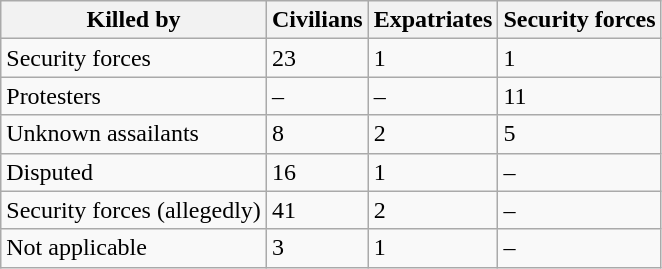<table class="wikitable sortable">
<tr>
<th>Killed by</th>
<th>Civilians</th>
<th>Expatriates</th>
<th>Security forces</th>
</tr>
<tr>
<td>Security forces</td>
<td>23</td>
<td>1</td>
<td>1</td>
</tr>
<tr>
<td>Protesters</td>
<td>–</td>
<td>–</td>
<td>11</td>
</tr>
<tr>
<td>Unknown assailants</td>
<td>8</td>
<td>2</td>
<td>5</td>
</tr>
<tr>
<td>Disputed</td>
<td>16</td>
<td>1</td>
<td>–</td>
</tr>
<tr>
<td>Security forces (allegedly)</td>
<td>41</td>
<td>2</td>
<td>–</td>
</tr>
<tr>
<td>Not applicable</td>
<td>3</td>
<td>1</td>
<td>–</td>
</tr>
</table>
